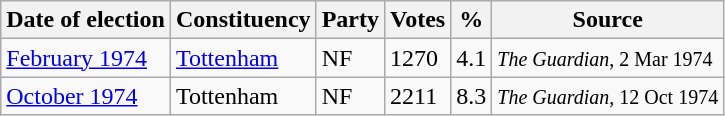<table class="wikitable">
<tr>
<th>Date of election</th>
<th>Constituency</th>
<th>Party</th>
<th>Votes</th>
<th>%</th>
<th>Source</th>
</tr>
<tr>
<td><a href='#'>February 1974</a></td>
<td><a href='#'>Tottenham</a></td>
<td>NF</td>
<td>1270</td>
<td>4.1</td>
<td><small><em>The Guardian</em>, 2 Mar 1974</small></td>
</tr>
<tr>
<td><a href='#'>October 1974</a></td>
<td>Tottenham</td>
<td>NF</td>
<td>2211</td>
<td>8.3</td>
<td><small><em>The Guardian</em>, 12 Oct 1974</small></td>
</tr>
</table>
